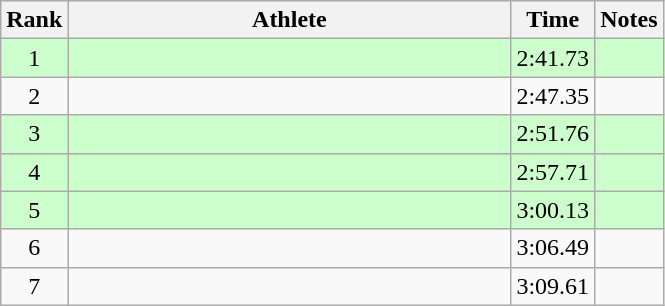<table class="wikitable" style="text-align:center">
<tr>
<th>Rank</th>
<th Style="width:18em">Athlete</th>
<th>Time</th>
<th>Notes</th>
</tr>
<tr style="background:#cfc">
<td>1</td>
<td style="text-align:left"></td>
<td>2:41.73</td>
<td></td>
</tr>
<tr>
<td>2</td>
<td style="text-align:left"></td>
<td>2:47.35</td>
<td></td>
</tr>
<tr style="background:#cfc">
<td>3</td>
<td style="text-align:left"></td>
<td>2:51.76</td>
<td></td>
</tr>
<tr style="background:#cfc">
<td>4</td>
<td style="text-align:left"></td>
<td>2:57.71</td>
<td></td>
</tr>
<tr style="background:#cfc">
<td>5</td>
<td style="text-align:left"></td>
<td>3:00.13</td>
<td></td>
</tr>
<tr>
<td>6</td>
<td style="text-align:left"></td>
<td>3:06.49</td>
<td></td>
</tr>
<tr>
<td>7</td>
<td style="text-align:left"></td>
<td>3:09.61</td>
<td></td>
</tr>
</table>
